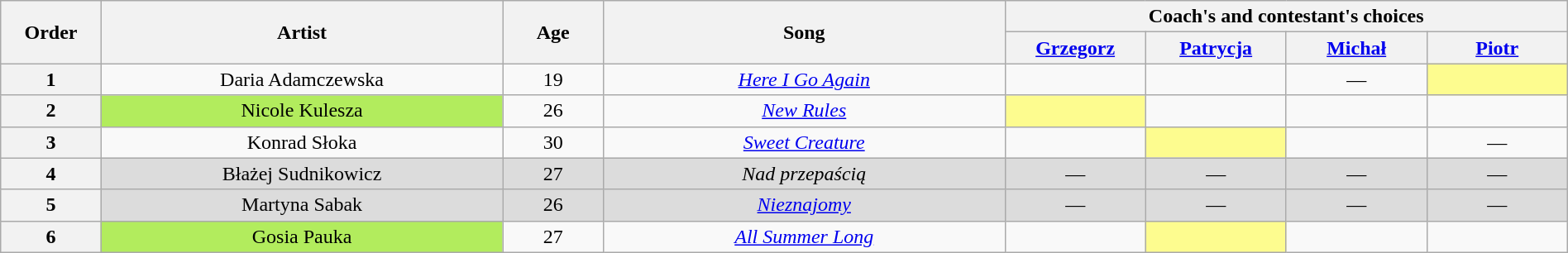<table class="wikitable" style="text-align:center; width:100%;">
<tr>
<th scope="col" rowspan="2" style="width:05%;">Order</th>
<th scope="col" rowspan="2" style="width:20%;">Artist</th>
<th scope="col" rowspan="2" style="width:05%;">Age</th>
<th scope="col" rowspan="2" style="width:20%;">Song</th>
<th scope="col" colspan="4" style="width:32%;">Coach's and contestant's choices</th>
</tr>
<tr>
<th style="width:07%;"><a href='#'>Grzegorz</a></th>
<th style="width:07%;"><a href='#'>Patrycja</a></th>
<th style="width:07%;"><a href='#'>Michał</a></th>
<th style="width:07%;"><a href='#'>Piotr</a></th>
</tr>
<tr>
<th>1</th>
<td>Daria Adamczewska</td>
<td>19</td>
<td><em><a href='#'>Here I Go Again</a></em></td>
<td><strong></strong></td>
<td><strong></strong></td>
<td>—</td>
<td style="background:#fdfc8f;"><strong></strong></td>
</tr>
<tr>
<th>2</th>
<td style="background:#B2EC5D;">Nicole Kulesza</td>
<td>26</td>
<td><em><a href='#'>New Rules</a></em></td>
<td style="background:#fdfc8f;"><strong></strong></td>
<td><strong></strong></td>
<td><strong></strong></td>
<td><strong></strong></td>
</tr>
<tr>
<th>3</th>
<td>Konrad Słoka</td>
<td>30</td>
<td><em><a href='#'>Sweet Creature</a></em></td>
<td><strong></strong></td>
<td style="background:#fdfc8f;"><strong></strong></td>
<td><strong></strong></td>
<td>—</td>
</tr>
<tr>
<th>4</th>
<td style="background:#DCDCDC;">Błażej Sudnikowicz</td>
<td style="background:#DCDCDC;">27</td>
<td style="background:#DCDCDC;"><em>Nad przepaścią</em></td>
<td style="background:#DCDCDC;">—</td>
<td style="background:#DCDCDC;">—</td>
<td style="background:#DCDCDC;">—</td>
<td style="background:#DCDCDC;">—</td>
</tr>
<tr>
<th>5</th>
<td style="background:#DCDCDC;">Martyna Sabak</td>
<td style="background:#DCDCDC;">26</td>
<td style="background:#DCDCDC;"><em><a href='#'>Nieznajomy</a></em></td>
<td style="background:#DCDCDC;">—</td>
<td style="background:#DCDCDC;">—</td>
<td style="background:#DCDCDC;">—</td>
<td style="background:#DCDCDC;">—</td>
</tr>
<tr>
<th>6</th>
<td style="background:#B2EC5D;">Gosia Pauka</td>
<td>27</td>
<td><em><a href='#'>All Summer Long</a></em></td>
<td><strong></strong></td>
<td style="background:#fdfc8f;"><strong></strong></td>
<td><strong></strong></td>
<td><strong></strong></td>
</tr>
</table>
